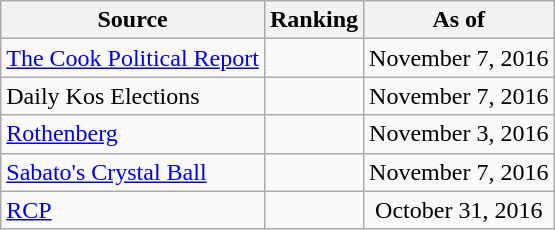<table class="wikitable" style="text-align:center">
<tr>
<th>Source</th>
<th>Ranking</th>
<th>As of</th>
</tr>
<tr>
<td align=left><a href='#'>The Cook Political Report</a></td>
<td></td>
<td>November 7, 2016</td>
</tr>
<tr>
<td align=left>Daily Kos Elections</td>
<td></td>
<td>November 7, 2016</td>
</tr>
<tr>
<td align=left><a href='#'>Rothenberg</a></td>
<td></td>
<td>November 3, 2016</td>
</tr>
<tr>
<td align=left><a href='#'>Sabato's Crystal Ball</a></td>
<td></td>
<td>November 7, 2016</td>
</tr>
<tr>
<td align="left"><a href='#'>RCP</a></td>
<td></td>
<td>October 31, 2016</td>
</tr>
</table>
